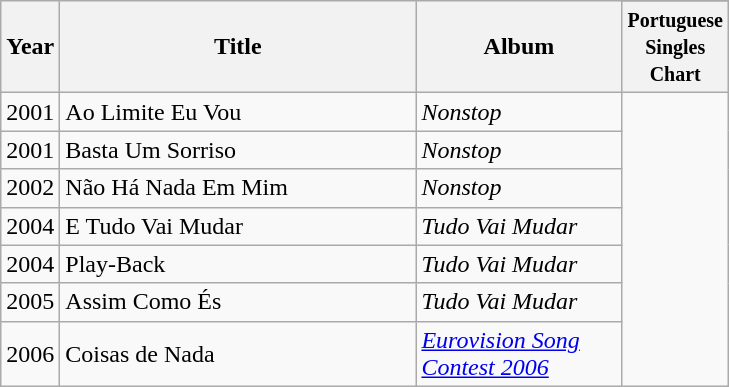<table class="wikitable">
<tr>
<th align="center" width="24" rowspan="2">Year</th>
<th align="center" width="230" rowspan="2">Title</th>
<th align="center" width="130" rowspan="2">Album</th>
</tr>
<tr>
<th width="46"><small>Portuguese Singles Chart</small></th>
</tr>
<tr>
<td>2001</td>
<td>Ao Limite Eu Vou</td>
<td><em>Nonstop</em></td>
</tr>
<tr>
<td>2001</td>
<td>Basta Um Sorriso</td>
<td><em>Nonstop</em></td>
</tr>
<tr>
<td>2002</td>
<td>Não Há Nada Em Mim</td>
<td><em>Nonstop</em></td>
</tr>
<tr>
<td>2004</td>
<td>E Tudo Vai Mudar</td>
<td><em>Tudo Vai Mudar</em></td>
</tr>
<tr>
<td>2004</td>
<td>Play-Back</td>
<td><em>Tudo Vai Mudar</em></td>
</tr>
<tr>
<td>2005</td>
<td>Assim Como És</td>
<td><em>Tudo Vai Mudar</em></td>
</tr>
<tr>
<td>2006</td>
<td>Coisas de Nada</td>
<td><em><a href='#'>Eurovision Song Contest 2006</a></em></td>
</tr>
</table>
